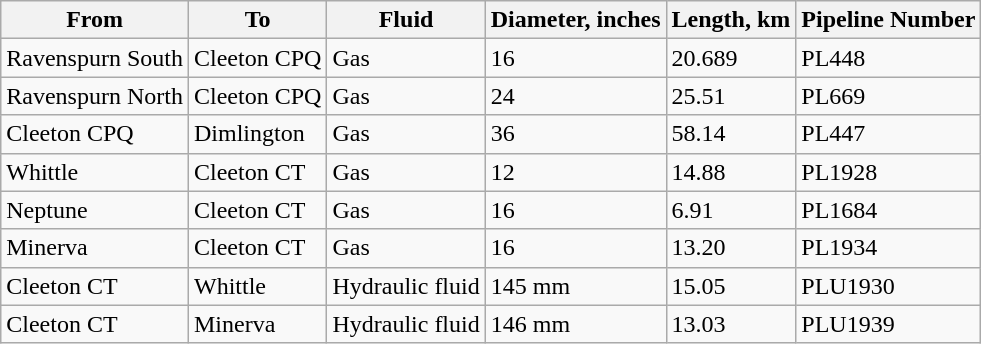<table class="wikitable">
<tr>
<th>From</th>
<th>To</th>
<th>Fluid</th>
<th>Diameter,  inches</th>
<th>Length, km</th>
<th>Pipeline  Number</th>
</tr>
<tr>
<td>Ravenspurn  South</td>
<td>Cleeton CPQ</td>
<td>Gas</td>
<td>16</td>
<td>20.689</td>
<td>PL448</td>
</tr>
<tr>
<td>Ravenspurn North</td>
<td>Cleeton CPQ</td>
<td>Gas</td>
<td>24</td>
<td>25.51</td>
<td>PL669</td>
</tr>
<tr>
<td>Cleeton CPQ</td>
<td>Dimlington</td>
<td>Gas</td>
<td>36</td>
<td>58.14</td>
<td>PL447</td>
</tr>
<tr>
<td>Whittle</td>
<td>Cleeton CT</td>
<td>Gas</td>
<td>12</td>
<td>14.88</td>
<td>PL1928</td>
</tr>
<tr>
<td>Neptune</td>
<td>Cleeton CT</td>
<td>Gas</td>
<td>16</td>
<td>6.91</td>
<td>PL1684</td>
</tr>
<tr>
<td>Minerva</td>
<td>Cleeton CT</td>
<td>Gas</td>
<td>16</td>
<td>13.20</td>
<td>PL1934</td>
</tr>
<tr>
<td>Cleeton CT</td>
<td>Whittle</td>
<td>Hydraulic  fluid</td>
<td>145 mm</td>
<td>15.05</td>
<td>PLU1930</td>
</tr>
<tr>
<td>Cleeton CT</td>
<td>Minerva</td>
<td>Hydraulic fluid</td>
<td>146 mm</td>
<td>13.03</td>
<td>PLU1939</td>
</tr>
</table>
